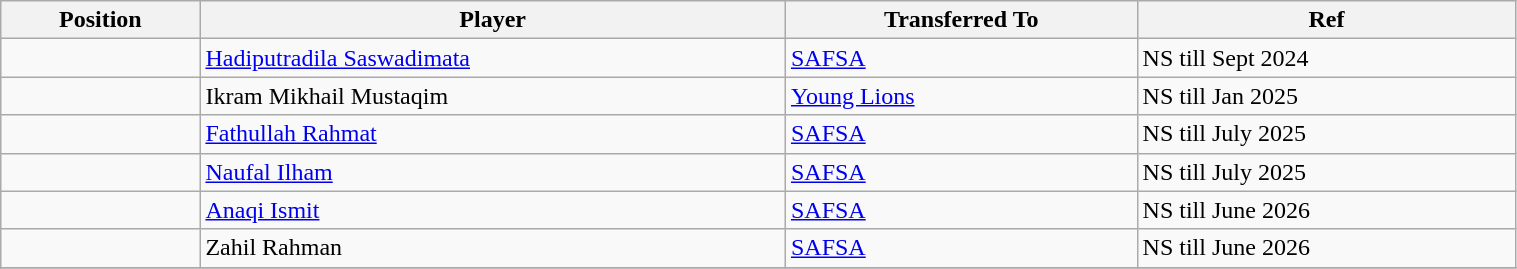<table class="wikitable sortable" style="width:80%; text-align:center; font-size:100%; text-align:left;">
<tr>
<th><strong>Position</strong></th>
<th><strong>Player</strong></th>
<th><strong>Transferred To</strong></th>
<th><strong>Ref</strong></th>
</tr>
<tr>
<td></td>
<td> <a href='#'>Hadiputradila Saswadimata</a></td>
<td> <a href='#'>SAFSA</a></td>
<td>NS till Sept 2024</td>
</tr>
<tr>
<td></td>
<td> Ikram Mikhail Mustaqim</td>
<td> <a href='#'>Young Lions</a></td>
<td>NS till Jan 2025</td>
</tr>
<tr>
<td></td>
<td> <a href='#'>Fathullah Rahmat</a></td>
<td> <a href='#'>SAFSA</a></td>
<td>NS till July 2025</td>
</tr>
<tr>
<td></td>
<td> <a href='#'>Naufal Ilham</a></td>
<td> <a href='#'>SAFSA</a></td>
<td>NS till July 2025</td>
</tr>
<tr>
<td></td>
<td> <a href='#'>Anaqi Ismit</a></td>
<td> <a href='#'>SAFSA</a></td>
<td>NS till June 2026</td>
</tr>
<tr>
<td></td>
<td> Zahil Rahman</td>
<td> <a href='#'>SAFSA</a></td>
<td>NS till June 2026</td>
</tr>
<tr>
</tr>
</table>
